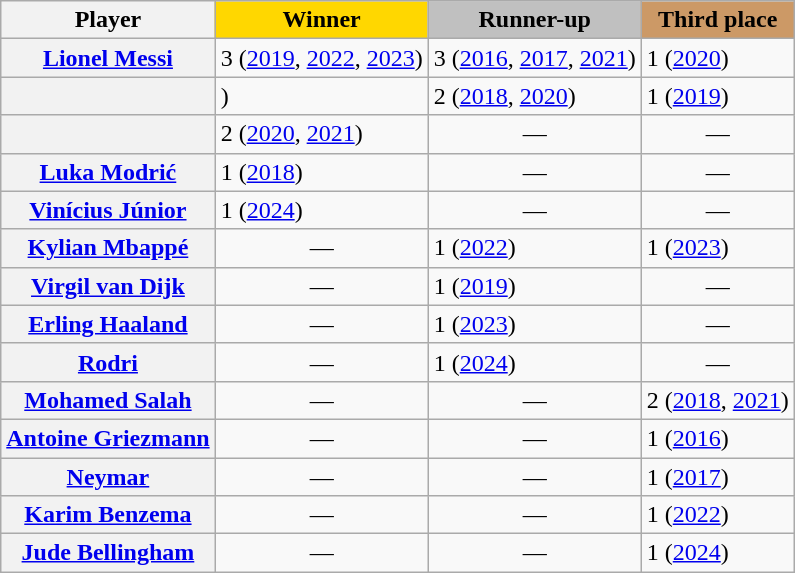<table class="wikitable sortable plainrowheaders">
<tr>
<th scope="col">Player</th>
<th scope="col" style="background-color: gold">Winner</th>
<th scope="col" style="background-color: silver">Runner-up</th>
<th scope="col" style="background-color: #cc9966">Third place</th>
</tr>
<tr>
<th align="left" scope="row"> <a href='#'>Lionel Messi</a></th>
<td>3 (<a href='#'>2019</a>, <a href='#'>2022</a>, <a href='#'>2023</a>)</td>
<td>3 (<a href='#'>2016</a>, <a href='#'>2017</a>, <a href='#'>2021</a>)</td>
<td>1 (<a href='#'>2020</a>)</td>
</tr>
<tr>
<th align="left" scope="row"></th>
<td>)</td>
<td>2 (<a href='#'>2018</a>, <a href='#'>2020</a>)</td>
<td>1 (<a href='#'>2019</a>)</td>
</tr>
<tr>
<th align="left" scope="row"></th>
<td>2 (<a href='#'>2020</a>, <a href='#'>2021</a>)</td>
<td style="text-align: center">—</td>
<td style="text-align: center">—</td>
</tr>
<tr>
<th align="left" scope="row"> <a href='#'>Luka Modrić</a></th>
<td>1 (<a href='#'>2018</a>)</td>
<td style="text-align: center">—</td>
<td style="text-align: center">—</td>
</tr>
<tr>
<th align="left" scope="row"> <a href='#'>Vinícius Júnior</a></th>
<td>1 (<a href='#'>2024</a>)</td>
<td style="text-align: center">—</td>
<td style="text-align: center">—</td>
</tr>
<tr>
<th align="left" scope="row"> <a href='#'>Kylian Mbappé</a></th>
<td style="text-align: center">—</td>
<td>1 (<a href='#'>2022</a>)</td>
<td>1 (<a href='#'>2023</a>)</td>
</tr>
<tr>
<th align="left" scope="row"> <a href='#'>Virgil van Dijk</a></th>
<td style="text-align: center">—</td>
<td>1 (<a href='#'>2019</a>)</td>
<td style="text-align: center">—</td>
</tr>
<tr>
<th align="left" scope="row"> <a href='#'>Erling Haaland</a></th>
<td style="text-align: center">—</td>
<td>1 (<a href='#'>2023</a>)</td>
<td style="text-align: center">—</td>
</tr>
<tr>
<th align="left" scope="row"> <a href='#'>Rodri</a></th>
<td style="text-align: center">—</td>
<td>1 (<a href='#'>2024</a>)</td>
<td style="text-align: center">—</td>
</tr>
<tr>
<th align="left" scope="row"> <a href='#'>Mohamed Salah</a></th>
<td style="text-align: center">—</td>
<td style="text-align: center">—</td>
<td>2 (<a href='#'>2018</a>, <a href='#'>2021</a>)</td>
</tr>
<tr>
<th align="left" scope="row"> <a href='#'>Antoine Griezmann</a></th>
<td style="text-align: center">—</td>
<td style="text-align: center">—</td>
<td>1 (<a href='#'>2016</a>)</td>
</tr>
<tr>
<th align="left" scope="row"> <a href='#'>Neymar</a></th>
<td style="text-align: center">—</td>
<td style="text-align: center">—</td>
<td>1 (<a href='#'>2017</a>)</td>
</tr>
<tr>
<th align="left" scope="row"> <a href='#'>Karim Benzema</a></th>
<td style="text-align: center">—</td>
<td style="text-align: center">—</td>
<td>1 (<a href='#'>2022</a>)</td>
</tr>
<tr>
<th align="left" scope="row"> <a href='#'>Jude Bellingham</a></th>
<td style="text-align: center">—</td>
<td style="text-align: center">—</td>
<td>1 (<a href='#'>2024</a>)</td>
</tr>
</table>
